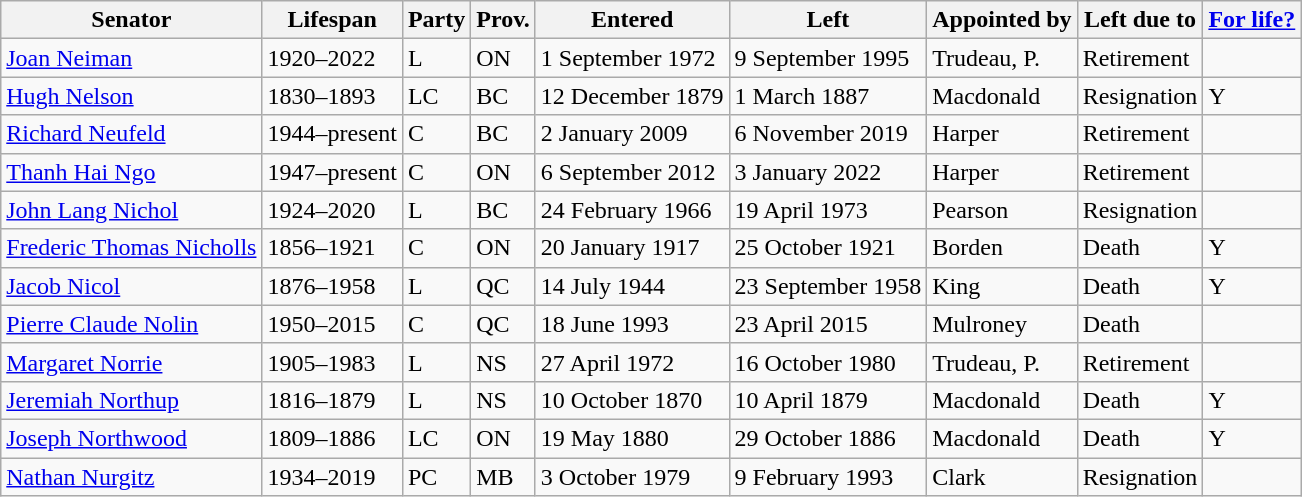<table class="wikitable sortable">
<tr>
<th>Senator</th>
<th>Lifespan</th>
<th>Party</th>
<th>Prov.</th>
<th>Entered</th>
<th>Left</th>
<th>Appointed by</th>
<th>Left due to</th>
<th><a href='#'>For life?</a></th>
</tr>
<tr>
<td><a href='#'>Joan Neiman</a></td>
<td>1920–2022</td>
<td>L</td>
<td>ON</td>
<td>1 September 1972</td>
<td>9 September 1995</td>
<td>Trudeau, P.</td>
<td>Retirement</td>
<td></td>
</tr>
<tr>
<td><a href='#'>Hugh Nelson</a></td>
<td>1830–1893</td>
<td>LC</td>
<td>BC</td>
<td>12 December 1879</td>
<td>1 March 1887</td>
<td>Macdonald</td>
<td>Resignation</td>
<td>Y</td>
</tr>
<tr>
<td><a href='#'>Richard Neufeld</a></td>
<td>1944–present</td>
<td>C</td>
<td>BC</td>
<td>2 January 2009</td>
<td>6 November 2019</td>
<td>Harper</td>
<td>Retirement</td>
<td></td>
</tr>
<tr>
<td><a href='#'>Thanh Hai Ngo</a></td>
<td>1947–present</td>
<td>C</td>
<td>ON</td>
<td>6 September 2012</td>
<td>3 January 2022</td>
<td>Harper</td>
<td>Retirement</td>
<td></td>
</tr>
<tr>
<td><a href='#'>John Lang Nichol</a></td>
<td>1924–2020</td>
<td>L</td>
<td>BC</td>
<td>24 February 1966</td>
<td>19 April 1973</td>
<td>Pearson</td>
<td>Resignation</td>
<td></td>
</tr>
<tr>
<td><a href='#'>Frederic Thomas Nicholls</a></td>
<td>1856–1921</td>
<td>C</td>
<td>ON</td>
<td>20 January 1917</td>
<td>25 October 1921</td>
<td>Borden</td>
<td>Death</td>
<td>Y</td>
</tr>
<tr>
<td><a href='#'>Jacob Nicol</a></td>
<td>1876–1958</td>
<td>L</td>
<td>QC</td>
<td>14 July 1944</td>
<td>23 September 1958</td>
<td>King</td>
<td>Death</td>
<td>Y</td>
</tr>
<tr>
<td><a href='#'>Pierre Claude Nolin</a></td>
<td>1950–2015</td>
<td>C</td>
<td>QC</td>
<td>18 June 1993</td>
<td>23 April 2015</td>
<td>Mulroney</td>
<td>Death</td>
<td></td>
</tr>
<tr>
<td><a href='#'>Margaret Norrie</a></td>
<td>1905–1983</td>
<td>L</td>
<td>NS</td>
<td>27 April 1972</td>
<td>16 October 1980</td>
<td>Trudeau, P.</td>
<td>Retirement</td>
<td></td>
</tr>
<tr>
<td><a href='#'>Jeremiah Northup</a></td>
<td>1816–1879</td>
<td>L</td>
<td>NS</td>
<td>10 October 1870</td>
<td>10 April 1879</td>
<td>Macdonald</td>
<td>Death</td>
<td>Y</td>
</tr>
<tr>
<td><a href='#'>Joseph Northwood</a></td>
<td>1809–1886</td>
<td>LC</td>
<td>ON</td>
<td>19 May 1880</td>
<td>29 October 1886</td>
<td>Macdonald</td>
<td>Death</td>
<td>Y</td>
</tr>
<tr>
<td><a href='#'>Nathan Nurgitz</a></td>
<td>1934–2019</td>
<td>PC</td>
<td>MB</td>
<td>3 October 1979</td>
<td>9 February 1993</td>
<td>Clark</td>
<td>Resignation</td>
<td></td>
</tr>
</table>
